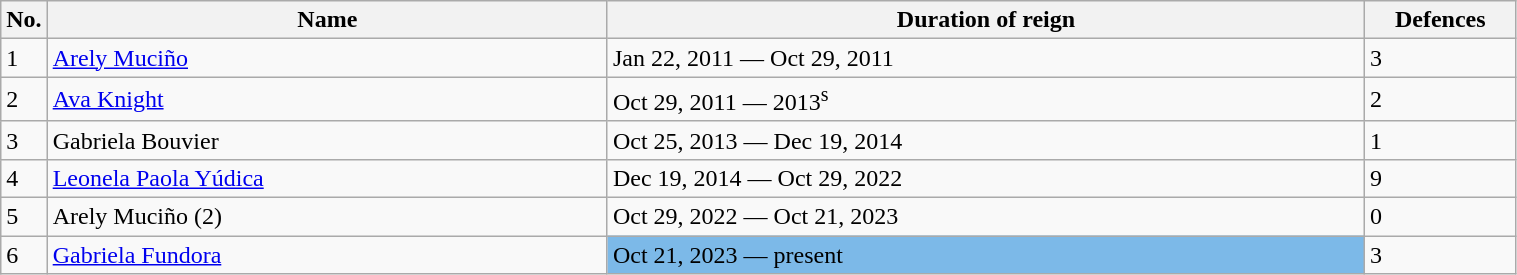<table class="wikitable" width=80%>
<tr>
<th width=3%>No.</th>
<th width=37%>Name</th>
<th width=50%>Duration of reign</th>
<th width=10%>Defences</th>
</tr>
<tr>
<td>1</td>
<td align=left> <a href='#'>Arely Muciño</a></td>
<td>Jan 22, 2011 — Oct 29, 2011</td>
<td>3</td>
</tr>
<tr>
<td>2</td>
<td align=left> <a href='#'>Ava Knight</a></td>
<td>Oct 29, 2011 — 2013<sup>s</sup></td>
<td>2</td>
</tr>
<tr>
<td>3</td>
<td align=left> Gabriela Bouvier</td>
<td>Oct 25, 2013 — Dec 19, 2014</td>
<td>1</td>
</tr>
<tr>
<td>4</td>
<td align=left> <a href='#'>Leonela Paola Yúdica</a></td>
<td>Dec 19, 2014 — Oct 29, 2022</td>
<td>9</td>
</tr>
<tr>
<td>5</td>
<td align=left> Arely Muciño (2)</td>
<td>Oct 29, 2022 — Oct 21, 2023</td>
<td>0</td>
</tr>
<tr>
<td>6</td>
<td align=left> <a href='#'>Gabriela Fundora</a></td>
<td style="background:#7CB9E8;" width=5px>Oct 21, 2023 — present</td>
<td>3</td>
</tr>
</table>
